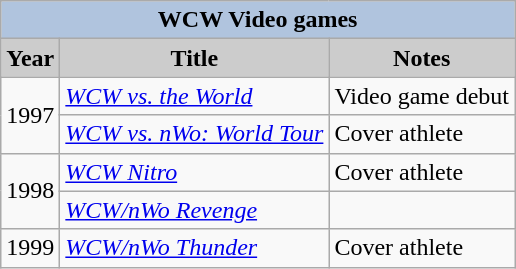<table class="wikitable sortable">
<tr style="text-align:center;">
<th colspan=4 style="background:#B0C4DE;">WCW Video games</th>
</tr>
<tr style="text-align:center;">
<th style="background:#ccc;">Year</th>
<th style="background:#ccc;">Title</th>
<th style="background:#ccc;">Notes</th>
</tr>
<tr>
<td rowspan="2">1997</td>
<td><em><a href='#'>WCW vs. the World</a></em></td>
<td>Video game debut</td>
</tr>
<tr>
<td><em><a href='#'>WCW vs. nWo: World Tour</a></em></td>
<td>Cover athlete</td>
</tr>
<tr>
<td rowspan="2">1998</td>
<td><em><a href='#'>WCW Nitro</a></em></td>
<td>Cover athlete</td>
</tr>
<tr>
<td><em><a href='#'>WCW/nWo Revenge</a></em></td>
<td></td>
</tr>
<tr>
<td>1999</td>
<td><em><a href='#'>WCW/nWo Thunder</a></em></td>
<td>Cover athlete</td>
</tr>
</table>
